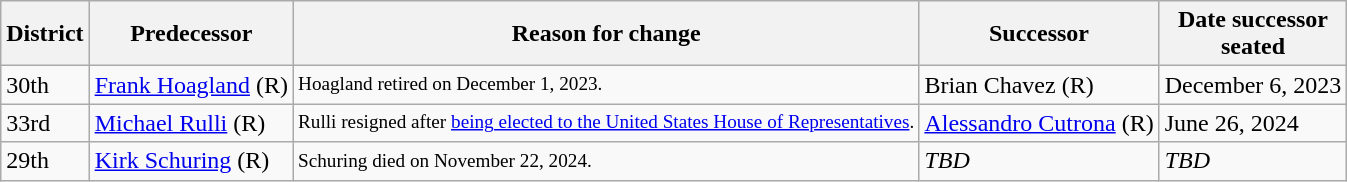<table class="wikitable sortable">
<tr>
<th>District</th>
<th>Predecessor</th>
<th>Reason for change</th>
<th>Successor</th>
<th>Date successor<br>seated</th>
</tr>
<tr>
<td>30th</td>
<td><a href='#'>Frank Hoagland</a> (R)</td>
<td style="font-size:80%">Hoagland retired on December 1, 2023.</td>
<td>Brian Chavez (R)</td>
<td>December 6, 2023</td>
</tr>
<tr>
<td>33rd</td>
<td><a href='#'>Michael Rulli</a> (R)</td>
<td style="font-size:80%">Rulli resigned after <a href='#'>being elected to the United States House of Representatives</a>.</td>
<td><a href='#'>Alessandro Cutrona</a> (R)</td>
<td>June 26, 2024</td>
</tr>
<tr>
<td>29th</td>
<td><a href='#'>Kirk Schuring</a> (R)</td>
<td style="font-size:80%">Schuring died on November 22, 2024.</td>
<td><em>TBD</em></td>
<td><em>TBD</em></td>
</tr>
</table>
